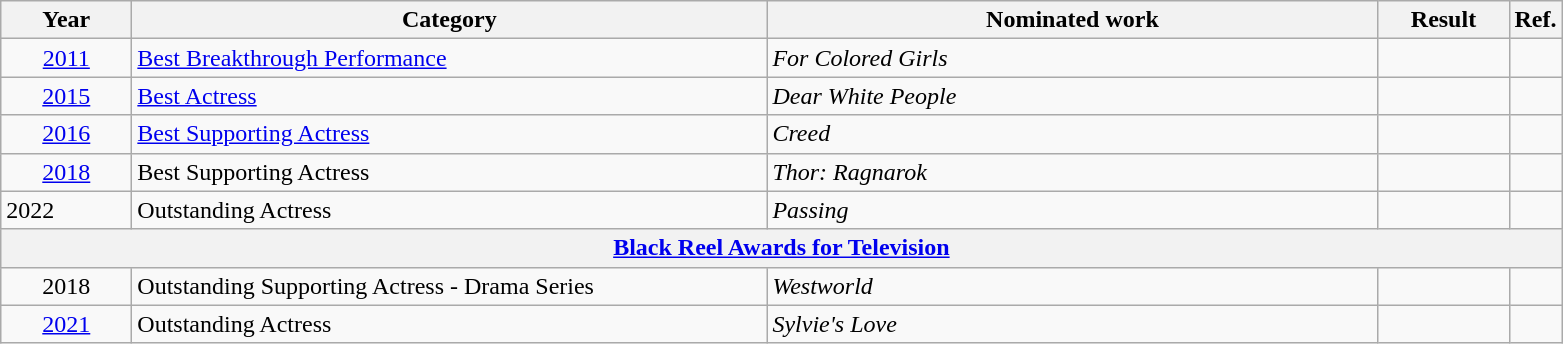<table class=wikitable>
<tr>
<th scope="col" style="width:5em;">Year</th>
<th scope="col" style="width:26em;">Category</th>
<th scope="col" style="width:25em;">Nominated work</th>
<th scope="col" style="width:5em;">Result</th>
<th>Ref.</th>
</tr>
<tr>
<td style="text-align:center;"><a href='#'>2011</a></td>
<td><a href='#'>Best Breakthrough Performance</a></td>
<td><em>For Colored Girls</em></td>
<td></td>
<td style="text-align: center;"></td>
</tr>
<tr>
<td style="text-align:center;"><a href='#'>2015</a></td>
<td><a href='#'>Best Actress</a></td>
<td><em>Dear White People</em></td>
<td></td>
<td style="text-align: center;"></td>
</tr>
<tr>
<td style="text-align:center;"><a href='#'>2016</a></td>
<td><a href='#'>Best Supporting Actress</a></td>
<td><em>Creed</em></td>
<td></td>
<td style="text-align: center;"></td>
</tr>
<tr>
<td style="text-align:center;"><a href='#'>2018</a></td>
<td>Best Supporting Actress</td>
<td><em>Thor: Ragnarok</em></td>
<td></td>
<td style="text-align: center;"></td>
</tr>
<tr>
<td>2022</td>
<td>Outstanding Actress</td>
<td><em>Passing</em></td>
<td></td>
<td></td>
</tr>
<tr>
<th colspan=5><a href='#'>Black Reel Awards for Television</a></th>
</tr>
<tr>
<td style="text-align:center;">2018</td>
<td>Outstanding Supporting Actress - Drama Series</td>
<td><em>Westworld</em></td>
<td></td>
<td style="text-align: center;"></td>
</tr>
<tr>
<td style="text-align:center;"><a href='#'>2021</a></td>
<td>Outstanding Actress</td>
<td><em>Sylvie's Love</em></td>
<td></td>
<td style="text-align:center;"></td>
</tr>
</table>
